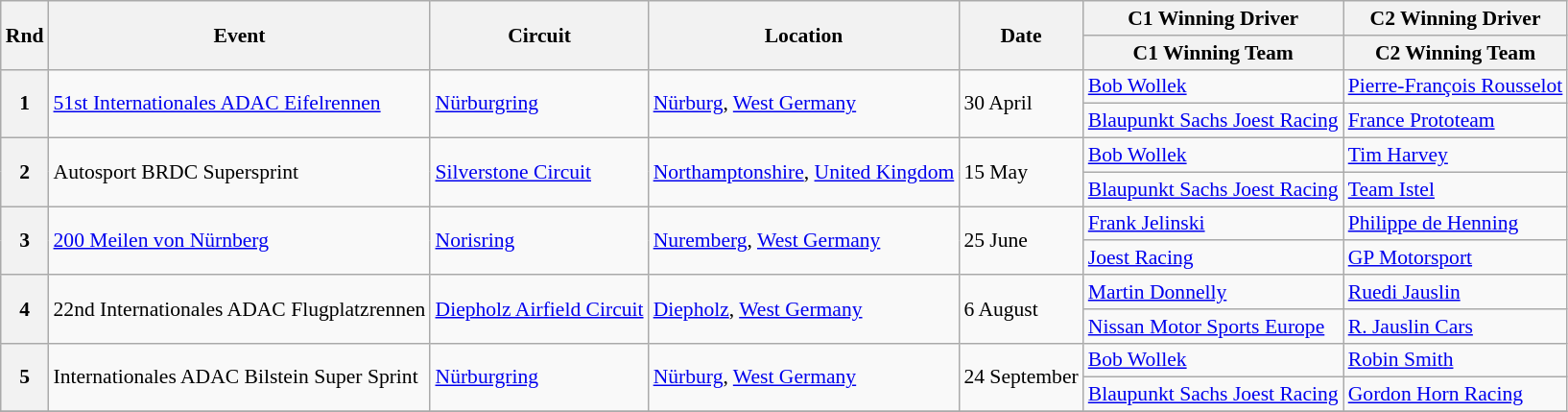<table class="wikitable" style="font-size: 90%;">
<tr>
<th rowspan=2>Rnd</th>
<th rowspan=2>Event</th>
<th rowspan=2>Circuit</th>
<th rowspan=2>Location</th>
<th rowspan=2>Date</th>
<th>C1 Winning Driver</th>
<th>C2 Winning Driver</th>
</tr>
<tr>
<th>C1 Winning Team</th>
<th>C2 Winning Team</th>
</tr>
<tr>
<th rowspan=2>1</th>
<td rowspan=2><a href='#'>51st Internationales ADAC Eifelrennen</a></td>
<td rowspan=2><a href='#'>Nürburgring</a></td>
<td rowspan=2> <a href='#'>Nürburg</a>, <a href='#'>West Germany</a></td>
<td rowspan=2>30 April</td>
<td> <a href='#'>Bob Wollek</a></td>
<td> <a href='#'>Pierre-François Rousselot</a></td>
</tr>
<tr>
<td> <a href='#'>Blaupunkt Sachs Joest Racing</a></td>
<td> <a href='#'>France Prototeam</a></td>
</tr>
<tr>
<th rowspan=2>2</th>
<td rowspan=2>Autosport BRDC Supersprint</td>
<td rowspan=2><a href='#'>Silverstone Circuit</a></td>
<td rowspan=2> <a href='#'>Northamptonshire</a>, <a href='#'>United Kingdom</a></td>
<td rowspan=2>15 May</td>
<td> <a href='#'>Bob Wollek</a></td>
<td> <a href='#'>Tim Harvey</a></td>
</tr>
<tr>
<td> <a href='#'>Blaupunkt Sachs Joest Racing</a></td>
<td> <a href='#'>Team Istel</a></td>
</tr>
<tr>
<th rowspan=2>3</th>
<td rowspan=2><a href='#'>200 Meilen von Nürnberg</a></td>
<td rowspan=2><a href='#'>Norisring</a></td>
<td rowspan=2> <a href='#'>Nuremberg</a>, <a href='#'>West Germany</a></td>
<td rowspan=2>25 June</td>
<td> <a href='#'>Frank Jelinski</a></td>
<td> <a href='#'>Philippe de Henning</a></td>
</tr>
<tr>
<td> <a href='#'>Joest Racing</a></td>
<td> <a href='#'>GP Motorsport</a></td>
</tr>
<tr>
<th rowspan=2>4</th>
<td rowspan=2>22nd Internationales ADAC Flugplatzrennen</td>
<td rowspan=2><a href='#'>Diepholz Airfield Circuit</a></td>
<td rowspan=2> <a href='#'>Diepholz</a>, <a href='#'>West Germany</a></td>
<td rowspan=2>6 August</td>
<td> <a href='#'>Martin Donnelly</a></td>
<td> <a href='#'>Ruedi Jauslin</a></td>
</tr>
<tr>
<td> <a href='#'>Nissan Motor Sports Europe</a></td>
<td> <a href='#'>R. Jauslin Cars</a></td>
</tr>
<tr>
<th rowspan=2>5</th>
<td rowspan=2>Internationales ADAC Bilstein Super Sprint</td>
<td rowspan=2><a href='#'>Nürburgring</a></td>
<td rowspan=2> <a href='#'>Nürburg</a>, <a href='#'>West Germany</a></td>
<td rowspan=2>24 September</td>
<td> <a href='#'>Bob Wollek</a></td>
<td> <a href='#'>Robin Smith</a></td>
</tr>
<tr>
<td> <a href='#'>Blaupunkt Sachs Joest Racing</a></td>
<td> <a href='#'>Gordon Horn Racing</a></td>
</tr>
<tr>
</tr>
</table>
